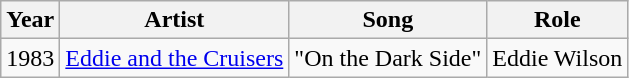<table class="wikitable sortable">
<tr>
<th>Year</th>
<th>Artist</th>
<th>Song</th>
<th>Role</th>
</tr>
<tr>
<td>1983</td>
<td><a href='#'>Eddie and the Cruisers</a></td>
<td>"On the Dark Side"</td>
<td>Eddie Wilson</td>
</tr>
</table>
